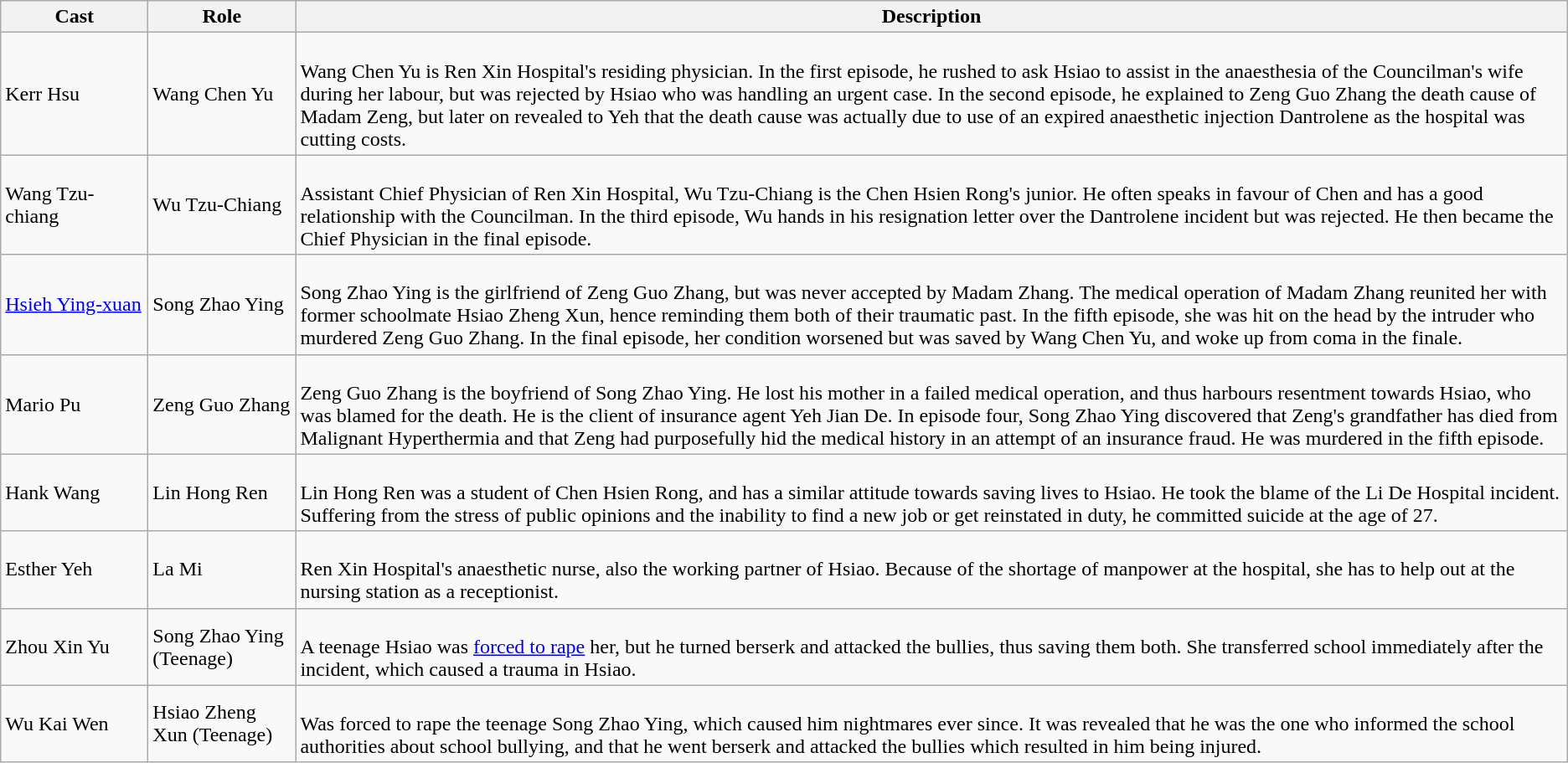<table class="wikitable">
<tr>
<th width="110px">Cast</th>
<th width="110px">Role</th>
<th>Description</th>
</tr>
<tr>
<td>Kerr Hsu</td>
<td>Wang Chen Yu</td>
<td><br>Wang Chen Yu is Ren Xin Hospital's residing physician. In the first episode, he rushed to ask Hsiao to assist in the anaesthesia of the Councilman's wife during her labour, but was rejected by Hsiao who was handling an urgent case. In the second episode, he explained to Zeng Guo Zhang the death cause of Madam Zeng, but later on revealed to Yeh that the death cause was actually due to use of an expired anaesthetic injection Dantrolene as the hospital was cutting costs.</td>
</tr>
<tr>
<td>Wang Tzu-chiang</td>
<td>Wu Tzu-Chiang</td>
<td><br>Assistant Chief Physician of Ren Xin Hospital, Wu Tzu-Chiang is the Chen Hsien Rong's junior. He often speaks in favour of Chen and has a good relationship with the Councilman. In the third episode, Wu hands in his resignation letter over the Dantrolene incident but was rejected. He then became the Chief Physician in the final episode.</td>
</tr>
<tr>
<td><a href='#'>Hsieh Ying-xuan</a></td>
<td>Song Zhao Ying</td>
<td><br>Song Zhao Ying is the girlfriend of Zeng Guo Zhang, but was never accepted by Madam Zhang. The medical operation of Madam Zhang reunited her with former schoolmate Hsiao Zheng Xun, hence reminding them both of their traumatic past. In the fifth episode, she was hit on the head by the intruder who murdered Zeng Guo Zhang. In the final episode, her condition worsened but was saved by Wang Chen Yu, and woke up from coma in the finale.</td>
</tr>
<tr>
<td>Mario Pu</td>
<td>Zeng Guo Zhang</td>
<td><br>Zeng Guo Zhang is the boyfriend of Song Zhao Ying. He lost his mother in a failed medical operation, and thus harbours resentment towards Hsiao, who was blamed for the death. He is the client of insurance agent Yeh Jian De. In episode four, Song Zhao Ying discovered that Zeng's grandfather has died from Malignant Hyperthermia and that Zeng had purposefully hid the medical history in an attempt of an insurance fraud. He was murdered in the fifth episode.</td>
</tr>
<tr>
<td>Hank Wang</td>
<td>Lin Hong Ren</td>
<td><br>Lin Hong Ren was a student of Chen Hsien Rong, and has a similar attitude towards saving lives to Hsiao. He took the blame of the Li De Hospital incident. Suffering from the stress of public opinions and the inability to find a new job or get reinstated in duty, he committed suicide at the age of 27.</td>
</tr>
<tr>
<td>Esther Yeh</td>
<td>La Mi</td>
<td><br>Ren Xin Hospital's anaesthetic nurse, also the working partner of Hsiao. Because of the shortage of manpower at the hospital, she has to help out at the nursing station as a receptionist.</td>
</tr>
<tr>
<td>Zhou Xin Yu</td>
<td>Song Zhao Ying (Teenage)</td>
<td><br>A teenage Hsiao was <a href='#'>forced to rape</a> her, but he turned berserk and attacked the bullies, thus saving them both. She transferred school immediately after the incident, which caused a trauma in Hsiao.</td>
</tr>
<tr>
<td>Wu Kai Wen</td>
<td>Hsiao Zheng Xun (Teenage)</td>
<td><br>Was forced to rape the teenage Song Zhao Ying, which caused him nightmares ever since. It was revealed that he was the one who informed the school authorities about school bullying, and that he went berserk and attacked the bullies which resulted in him being injured.</td>
</tr>
</table>
